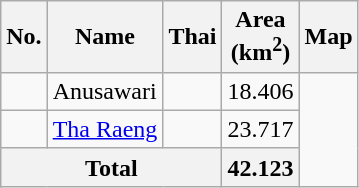<table class="wikitable sortable">
<tr>
<th>No.</th>
<th>Name</th>
<th>Thai</th>
<th>Area<br>(km<sup>2</sup>)</th>
<th>Map</th>
</tr>
<tr>
<td></td>
<td>Anusawari</td>
<td></td>
<td><div>18.406</div></td>
<td rowspan=3></td>
</tr>
<tr>
<td></td>
<td><a href='#'>Tha Raeng</a></td>
<td></td>
<td><div>23.717</div></td>
</tr>
<tr>
<th colspan=3>Total</th>
<th><div>42.123</div></th>
</tr>
</table>
